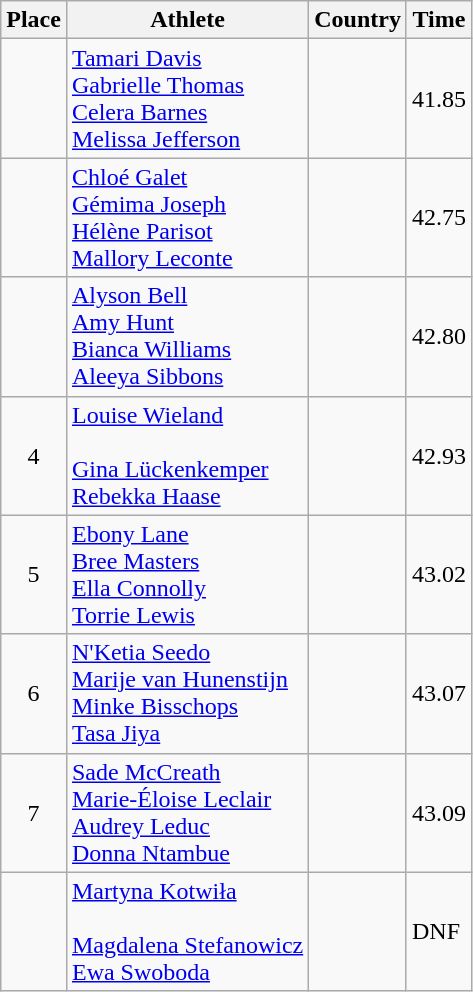<table class="wikitable mw-datatable sortable">
<tr>
<th>Place</th>
<th>Athlete</th>
<th>Country</th>
<th>Time</th>
</tr>
<tr>
<td align=center></td>
<td><a href='#'>Tamari Davis</a><br><a href='#'>Gabrielle Thomas</a><br><a href='#'>Celera Barnes</a><br><a href='#'>Melissa Jefferson</a></td>
<td></td>
<td>41.85</td>
</tr>
<tr>
<td align=center></td>
<td><a href='#'>Chloé Galet</a><br><a href='#'>Gémima Joseph</a><br><a href='#'>Hélène Parisot</a><br><a href='#'>Mallory Leconte</a></td>
<td></td>
<td>42.75</td>
</tr>
<tr>
<td align=center></td>
<td><a href='#'>Alyson Bell</a><br><a href='#'>Amy Hunt</a><br><a href='#'>Bianca Williams</a><br><a href='#'>Aleeya Sibbons</a></td>
<td></td>
<td>42.80</td>
</tr>
<tr>
<td align=center>4</td>
<td><a href='#'>Louise Wieland</a><br><br><a href='#'>Gina Lückenkemper</a><br><a href='#'>Rebekka Haase</a></td>
<td></td>
<td>42.93</td>
</tr>
<tr>
<td align=center>5</td>
<td><a href='#'>Ebony Lane</a><br><a href='#'>Bree Masters</a><br><a href='#'>Ella Connolly</a><br><a href='#'>Torrie Lewis</a></td>
<td></td>
<td>43.02</td>
</tr>
<tr>
<td align=center>6</td>
<td><a href='#'>N'Ketia Seedo</a><br><a href='#'>Marije van Hunenstijn</a><br><a href='#'>Minke Bisschops</a><br><a href='#'>Tasa Jiya</a></td>
<td></td>
<td>43.07</td>
</tr>
<tr>
<td align=center>7</td>
<td><a href='#'>Sade McCreath</a><br><a href='#'>Marie-Éloise Leclair</a><br><a href='#'>Audrey Leduc</a><br><a href='#'>Donna Ntambue</a></td>
<td></td>
<td>43.09</td>
</tr>
<tr>
<td align=center></td>
<td><a href='#'>Martyna Kotwiła</a><br><br><a href='#'>Magdalena Stefanowicz</a><br><a href='#'>Ewa Swoboda</a></td>
<td></td>
<td>DNF</td>
</tr>
</table>
